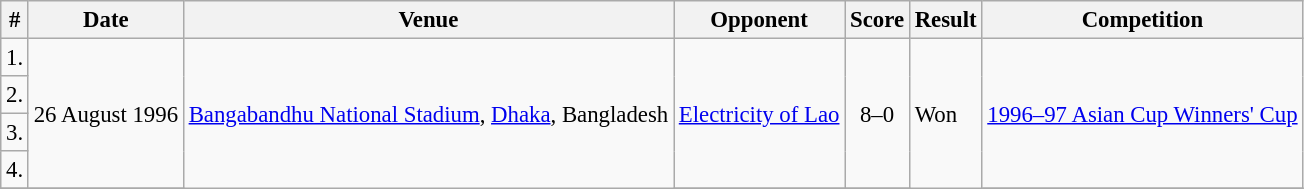<table class="wikitable" style="font-size:95%">
<tr>
<th>#</th>
<th>Date</th>
<th>Venue</th>
<th>Opponent</th>
<th>Score</th>
<th>Result</th>
<th>Competition</th>
</tr>
<tr>
<td>1.</td>
<td rowspan=4>26 August 1996</td>
<td rowspan=5><a href='#'>Bangabandhu National Stadium</a>, <a href='#'>Dhaka</a>, Bangladesh</td>
<td rowspan=4> <a href='#'>Electricity of Lao</a></td>
<td rowspan=4 align=center>8–0</td>
<td rowspan=34>Won</td>
<td rowspan=4><a href='#'>1996–97 Asian Cup Winners' Cup</a></td>
</tr>
<tr>
<td>2.</td>
</tr>
<tr>
<td>3.</td>
</tr>
<tr>
<td>4.</td>
</tr>
<tr>
</tr>
</table>
